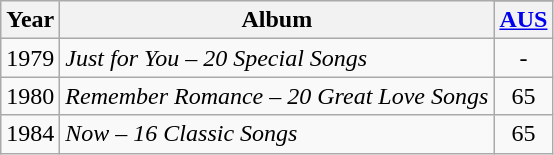<table class="wikitable" style="text-align: center">
<tr>
<th rowspan="2">Year</th>
<th rowspan="2">Album</th>
</tr>
<tr>
<th><a href='#'>AUS</a></th>
</tr>
<tr>
<td>1979</td>
<td align="left"><em>Just for You – 20 Special Songs</em></td>
<td style="text-align:center;">-</td>
</tr>
<tr>
<td>1980</td>
<td align="left"><em>Remember Romance – 20 Great Love Songs</em></td>
<td style="text-align:center;">65</td>
</tr>
<tr>
<td>1984</td>
<td align="left"><em>Now – 16 Classic Songs</em></td>
<td style="text-align:center;">65</td>
</tr>
</table>
